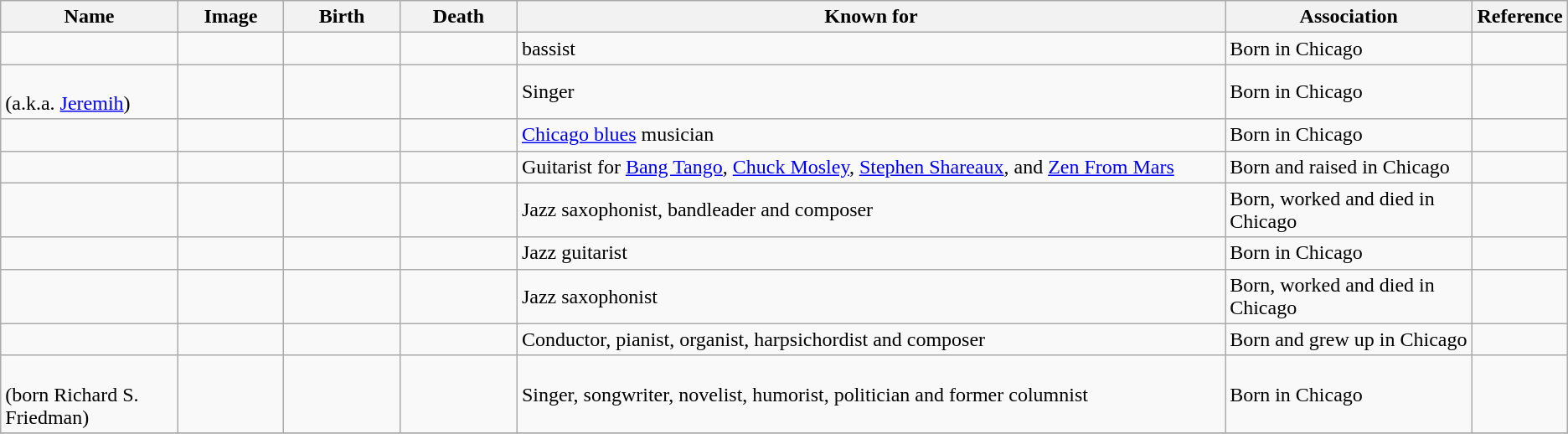<table class="wikitable sortable">
<tr>
<th scope="col" width="140">Name</th>
<th scope="col" width="80" class="unsortable">Image</th>
<th scope="col" width="90">Birth</th>
<th scope="col" width="90">Death</th>
<th scope="col" width="600" class="unsortable">Known for</th>
<th scope="col" width="200" class="unsortable">Association</th>
<th scope="col" width="30" class="unsortable">Reference</th>
</tr>
<tr>
<td></td>
<td></td>
<td align=right></td>
<td></td>
<td>bassist</td>
<td>Born in Chicago</td>
<td align="center"></td>
</tr>
<tr>
<td><br>(a.k.a. <a href='#'>Jeremih</a>)</td>
<td></td>
<td align=right></td>
<td></td>
<td>Singer</td>
<td>Born in Chicago</td>
<td align="center"></td>
</tr>
<tr>
<td></td>
<td></td>
<td align=right></td>
<td></td>
<td><a href='#'>Chicago blues</a> musician</td>
<td>Born in Chicago</td>
<td align="center"></td>
</tr>
<tr>
<td></td>
<td></td>
<td align=right></td>
<td></td>
<td>Guitarist for <a href='#'>Bang Tango</a>, <a href='#'>Chuck Mosley</a>, <a href='#'>Stephen Shareaux</a>, and <a href='#'>Zen From Mars</a></td>
<td>Born and raised in Chicago</td>
<td align="center"></td>
</tr>
<tr>
<td></td>
<td></td>
<td align=right></td>
<td align=right></td>
<td>Jazz saxophonist, bandleader and composer</td>
<td>Born, worked and died in Chicago</td>
<td align="center"></td>
</tr>
<tr>
<td></td>
<td></td>
<td align=right></td>
<td align=right></td>
<td>Jazz guitarist</td>
<td>Born in Chicago</td>
<td align="center"></td>
</tr>
<tr>
<td></td>
<td></td>
<td align=right></td>
<td align=right></td>
<td>Jazz saxophonist</td>
<td>Born, worked and died in Chicago</td>
<td align="center"></td>
</tr>
<tr>
<td></td>
<td></td>
<td align=right></td>
<td></td>
<td>Conductor, pianist, organist, harpsichordist and composer</td>
<td>Born and grew up in Chicago</td>
<td align="center"></td>
</tr>
<tr>
<td><br>(born Richard S. Friedman)</td>
<td></td>
<td align=right></td>
<td align=right></td>
<td>Singer, songwriter, novelist, humorist, politician and former columnist</td>
<td>Born in Chicago</td>
<td align="center"></td>
</tr>
<tr>
</tr>
</table>
